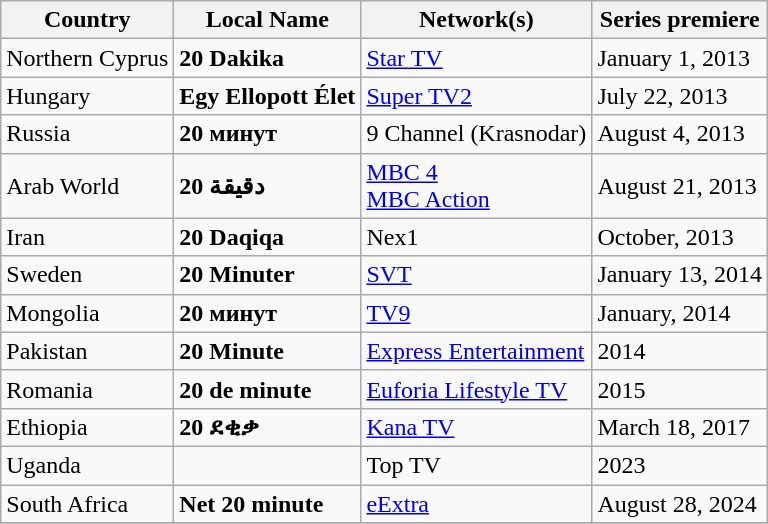<table class="wikitable">
<tr>
<th>Country</th>
<th>Local Name</th>
<th>Network(s)</th>
<th>Series premiere</th>
</tr>
<tr>
<td>Northern Cyprus</td>
<td><strong>20 Dakika</strong></td>
<td><a href='#'>Star TV</a></td>
<td>January 1, 2013</td>
</tr>
<tr>
<td>Hungary</td>
<td><strong>Egy Ellopott Élet</strong></td>
<td><a href='#'>Super TV2</a></td>
<td>July 22, 2013</td>
</tr>
<tr>
<td>Russia</td>
<td><strong>20 минут</strong></td>
<td>9 Channel (Krasnodar)</td>
<td>August 4, 2013</td>
</tr>
<tr>
<td>Arab World</td>
<td><strong>20 دقيقة</strong></td>
<td><a href='#'>MBC 4</a><br><a href='#'>MBC Action</a></td>
<td>August 21, 2013</td>
</tr>
<tr>
<td>Iran</td>
<td><strong>20 Daqiqa</strong></td>
<td>Nex1</td>
<td>October, 2013</td>
</tr>
<tr>
<td>Sweden</td>
<td><strong>20 Minuter</strong></td>
<td><a href='#'>SVT</a></td>
<td>January 13, 2014</td>
</tr>
<tr>
<td>Mongolia</td>
<td><strong>20 минут</strong></td>
<td><a href='#'>TV9</a></td>
<td>January, 2014</td>
</tr>
<tr>
<td>Pakistan</td>
<td><strong>20 Minute</strong></td>
<td><a href='#'>Express Entertainment</a></td>
<td>2014</td>
</tr>
<tr>
<td>Romania</td>
<td><strong>20 de minute</strong></td>
<td><a href='#'>Euforia Lifestyle TV</a></td>
<td>2015</td>
</tr>
<tr>
<td>Ethiopia</td>
<td><strong>20 ደቂቃ</strong></td>
<td><a href='#'>Kana TV</a></td>
<td>March 18, 2017</td>
</tr>
<tr>
<td>Uganda</td>
<td></td>
<td>Top TV</td>
<td>2023</td>
</tr>
<tr>
<td>South Africa</td>
<td><strong>Net 20 minute</strong></td>
<td><a href='#'>eExtra</a></td>
<td>August 28, 2024</td>
</tr>
<tr>
</tr>
</table>
